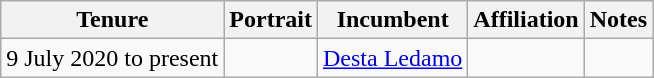<table class="wikitable">
<tr>
<th>Tenure</th>
<th>Portrait</th>
<th>Incumbent</th>
<th>Affiliation</th>
<th>Notes</th>
</tr>
<tr>
<td>9 July 2020 to present</td>
<td></td>
<td><a href='#'>Desta Ledamo</a></td>
<td></td>
<td></td>
</tr>
</table>
